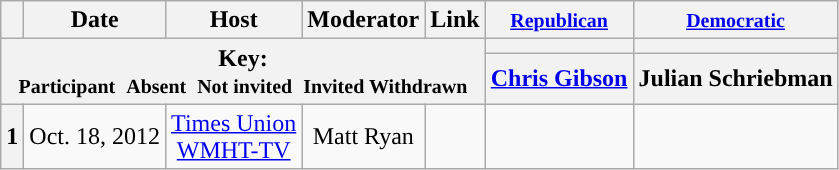<table class="wikitable" style="text-align:center;">
<tr>
<th scope="col"></th>
<th scope="col">Date</th>
<th scope="col">Host</th>
<th scope="col">Moderator</th>
<th scope="col">Link</th>
<th scope="col"><small><a href='#'>Republican</a></small></th>
<th scope="col"><small><a href='#'>Democratic</a></small></th>
</tr>
<tr>
<th colspan="5" rowspan="2">Key:<br> <small>Participant </small>  <small>Absent </small>  <small>Not invited </small>  <small>Invited  Withdrawn</small></th>
<th scope="col" style="background:"></th>
<th scope="col" style="background:"></th>
</tr>
<tr>
<th scope="col"><a href='#'>Chris Gibson</a></th>
<th scope="col">Julian Schriebman</th>
</tr>
<tr>
<th>1</th>
<td style="white-space:nowrap;">Oct. 18, 2012</td>
<td style="white-space:nowrap;"><a href='#'>Times Union</a><br><a href='#'>WMHT-TV</a></td>
<td style="white-space:nowrap;">Matt Ryan</td>
<td style="white-space:nowrap;"></td>
<td></td>
<td></td>
</tr>
</table>
